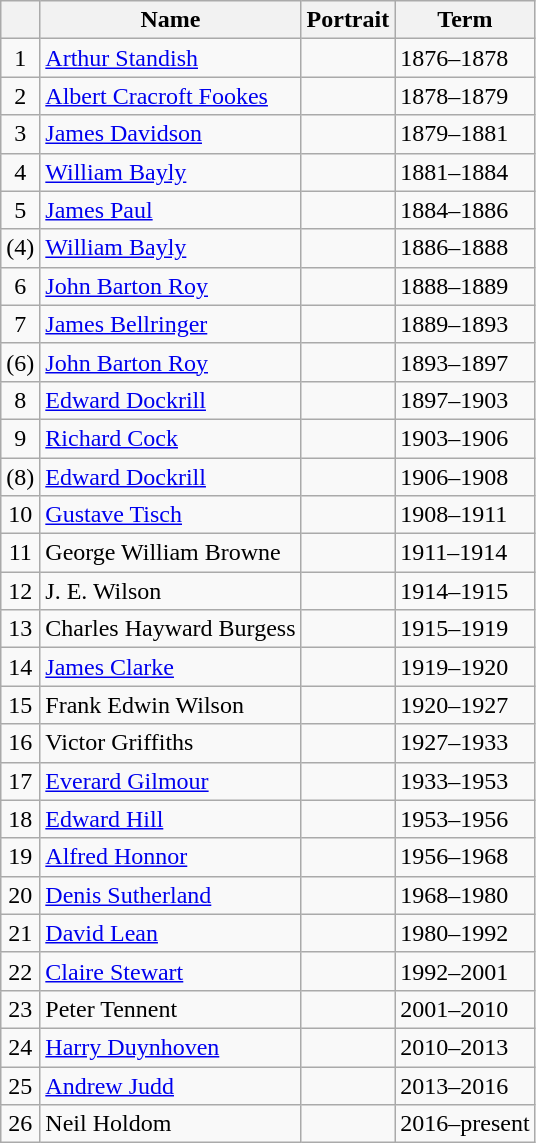<table class="wikitable">
<tr>
<th></th>
<th>Name</th>
<th>Portrait</th>
<th>Term</th>
</tr>
<tr>
<td align=center>1</td>
<td><a href='#'>Arthur Standish</a></td>
<td></td>
<td>1876–1878</td>
</tr>
<tr>
<td align=center>2</td>
<td><a href='#'>Albert Cracroft Fookes</a></td>
<td></td>
<td>1878–1879</td>
</tr>
<tr>
<td align=center>3</td>
<td><a href='#'>James Davidson</a></td>
<td></td>
<td>1879–1881</td>
</tr>
<tr>
<td align=center>4</td>
<td><a href='#'>William Bayly</a></td>
<td></td>
<td>1881–1884</td>
</tr>
<tr>
<td align=center>5</td>
<td><a href='#'>James Paul</a></td>
<td></td>
<td>1884–1886</td>
</tr>
<tr>
<td align=center>(4)</td>
<td><a href='#'>William Bayly</a></td>
<td></td>
<td>1886–1888</td>
</tr>
<tr>
<td align=center>6</td>
<td><a href='#'>John Barton Roy</a></td>
<td></td>
<td>1888–1889</td>
</tr>
<tr>
<td align=center>7</td>
<td><a href='#'>James Bellringer</a></td>
<td></td>
<td>1889–1893</td>
</tr>
<tr>
<td align=center>(6)</td>
<td><a href='#'>John Barton Roy</a></td>
<td></td>
<td>1893–1897</td>
</tr>
<tr>
<td align=center>8</td>
<td><a href='#'>Edward Dockrill</a></td>
<td></td>
<td>1897–1903</td>
</tr>
<tr>
<td align=center>9</td>
<td><a href='#'>Richard Cock</a></td>
<td></td>
<td>1903–1906</td>
</tr>
<tr>
<td align=center>(8)</td>
<td><a href='#'>Edward Dockrill</a></td>
<td></td>
<td>1906–1908</td>
</tr>
<tr>
<td align=center>10</td>
<td><a href='#'>Gustave Tisch</a></td>
<td></td>
<td>1908–1911</td>
</tr>
<tr>
<td align=center>11</td>
<td>George William Browne</td>
<td></td>
<td>1911–1914</td>
</tr>
<tr>
<td align=center>12</td>
<td>J. E. Wilson</td>
<td></td>
<td>1914–1915</td>
</tr>
<tr>
<td align=center>13</td>
<td>Charles Hayward Burgess</td>
<td></td>
<td>1915–1919</td>
</tr>
<tr>
<td align=center>14</td>
<td><a href='#'>James Clarke</a></td>
<td></td>
<td>1919–1920</td>
</tr>
<tr>
<td align=center>15</td>
<td>Frank Edwin Wilson</td>
<td></td>
<td>1920–1927</td>
</tr>
<tr>
<td align=center>16</td>
<td>Victor Griffiths</td>
<td></td>
<td>1927–1933</td>
</tr>
<tr>
<td align=center>17</td>
<td><a href='#'>Everard Gilmour</a></td>
<td></td>
<td>1933–1953</td>
</tr>
<tr>
<td align=center>18</td>
<td><a href='#'>Edward Hill</a></td>
<td></td>
<td>1953–1956</td>
</tr>
<tr>
<td align=center>19</td>
<td><a href='#'>Alfred Honnor</a></td>
<td></td>
<td>1956–1968</td>
</tr>
<tr>
<td align=center>20</td>
<td><a href='#'>Denis Sutherland</a></td>
<td></td>
<td>1968–1980</td>
</tr>
<tr>
<td align=center>21</td>
<td><a href='#'>David Lean</a></td>
<td></td>
<td>1980–1992</td>
</tr>
<tr>
<td align=center>22</td>
<td><a href='#'>Claire Stewart</a></td>
<td></td>
<td>1992–2001</td>
</tr>
<tr>
<td align=center>23</td>
<td>Peter Tennent</td>
<td></td>
<td>2001–2010</td>
</tr>
<tr>
<td align=center>24</td>
<td><a href='#'>Harry Duynhoven</a></td>
<td></td>
<td>2010–2013</td>
</tr>
<tr>
<td align=center>25</td>
<td><a href='#'>Andrew Judd</a></td>
<td></td>
<td>2013–2016</td>
</tr>
<tr>
<td align=center>26</td>
<td>Neil Holdom</td>
<td></td>
<td>2016–present</td>
</tr>
</table>
